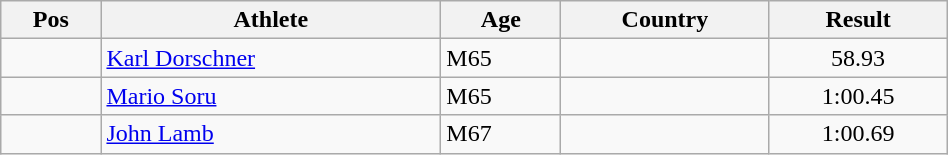<table class="wikitable"  style="text-align:center; width:50%;">
<tr>
<th>Pos</th>
<th>Athlete</th>
<th>Age</th>
<th>Country</th>
<th>Result</th>
</tr>
<tr>
<td align=center></td>
<td align=left><a href='#'>Karl Dorschner</a></td>
<td align=left>M65</td>
<td align=left></td>
<td>58.93</td>
</tr>
<tr>
<td align=center></td>
<td align=left><a href='#'>Mario Soru</a></td>
<td align=left>M65</td>
<td align=left></td>
<td>1:00.45</td>
</tr>
<tr>
<td align=center></td>
<td align=left><a href='#'>John Lamb</a></td>
<td align=left>M67</td>
<td align=left></td>
<td>1:00.69</td>
</tr>
</table>
